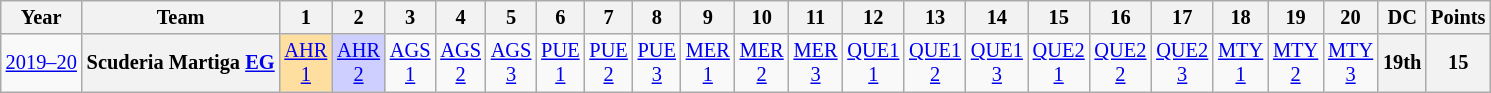<table class="wikitable" style="text-align:center; font-size:85%">
<tr>
<th>Year</th>
<th>Team</th>
<th>1</th>
<th>2</th>
<th>3</th>
<th>4</th>
<th>5</th>
<th>6</th>
<th>7</th>
<th>8</th>
<th>9</th>
<th>10</th>
<th>11</th>
<th>12</th>
<th>13</th>
<th>14</th>
<th>15</th>
<th>16</th>
<th>17</th>
<th>18</th>
<th>19</th>
<th>20</th>
<th>DC</th>
<th>Points</th>
</tr>
<tr>
<td nowrap><a href='#'>2019–20</a></td>
<th nowrap>Scuderia Martiga <a href='#'>EG</a></th>
<td style="background:#FFDF9F;"><a href='#'>AHR<br>1</a><br></td>
<td style="background:#CFCFFF;"><a href='#'>AHR<br>2</a><br></td>
<td><a href='#'>AGS<br>1</a></td>
<td><a href='#'>AGS<br>2</a></td>
<td><a href='#'>AGS<br>3</a></td>
<td><a href='#'>PUE<br>1</a></td>
<td><a href='#'>PUE<br>2</a></td>
<td><a href='#'>PUE<br>3</a></td>
<td><a href='#'>MER<br>1</a></td>
<td><a href='#'>MER<br>2</a></td>
<td><a href='#'>MER<br>3</a></td>
<td><a href='#'>QUE1<br>1</a></td>
<td><a href='#'>QUE1<br>2</a></td>
<td><a href='#'>QUE1<br>3</a></td>
<td><a href='#'>QUE2<br>1</a></td>
<td><a href='#'>QUE2<br>2</a></td>
<td><a href='#'>QUE2<br>3</a></td>
<td><a href='#'>MTY<br>1</a></td>
<td><a href='#'>MTY<br>2</a></td>
<td><a href='#'>MTY<br>3</a></td>
<th>19th</th>
<th>15</th>
</tr>
</table>
